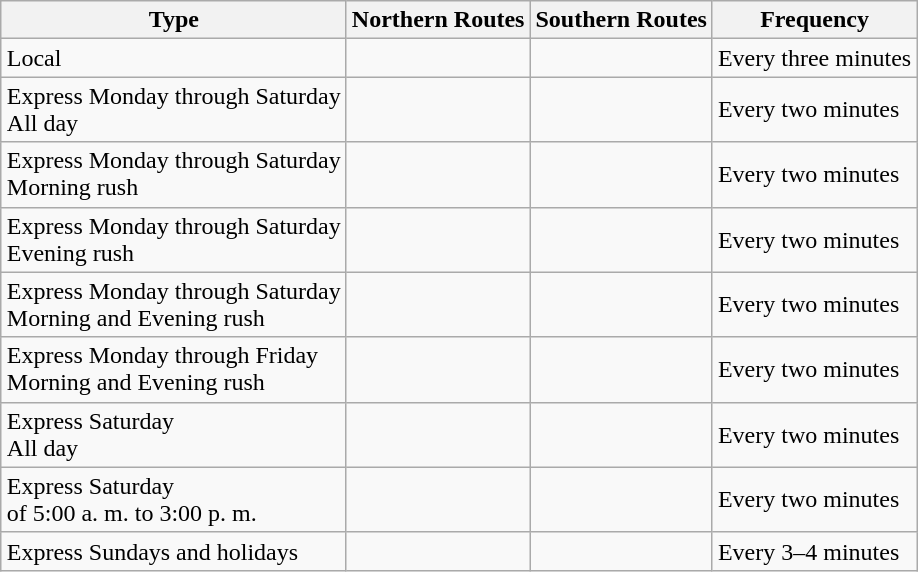<table class="wikitable" style="margin:1em auto;">
<tr>
<th>Type</th>
<th>Northern Routes</th>
<th>Southern Routes</th>
<th>Frequency</th>
</tr>
<tr>
<td>Local</td>
<td></td>
<td></td>
<td>Every three minutes</td>
</tr>
<tr>
<td>Express Monday through Saturday<br>All day</td>
<td> </td>
<td> </td>
<td>Every two minutes</td>
</tr>
<tr>
<td>Express Monday through Saturday<br>Morning rush</td>
<td></td>
<td></td>
<td>Every two minutes</td>
</tr>
<tr>
<td>Express Monday through Saturday<br>Evening rush</td>
<td></td>
<td></td>
<td>Every two minutes</td>
</tr>
<tr>
<td>Express Monday through Saturday<br>Morning and Evening rush</td>
<td></td>
<td></td>
<td>Every two minutes</td>
</tr>
<tr>
<td>Express Monday through Friday<br>Morning and Evening rush</td>
<td> </td>
<td> </td>
<td>Every two minutes</td>
</tr>
<tr>
<td>Express Saturday<br>All day</td>
<td></td>
<td></td>
<td>Every two minutes</td>
</tr>
<tr>
<td>Express Saturday<br>of 5:00 a. m. to 3:00 p. m.</td>
<td></td>
<td></td>
<td>Every two minutes</td>
</tr>
<tr>
<td>Express Sundays and holidays</td>
<td> </td>
<td> </td>
<td>Every 3–4 minutes</td>
</tr>
</table>
